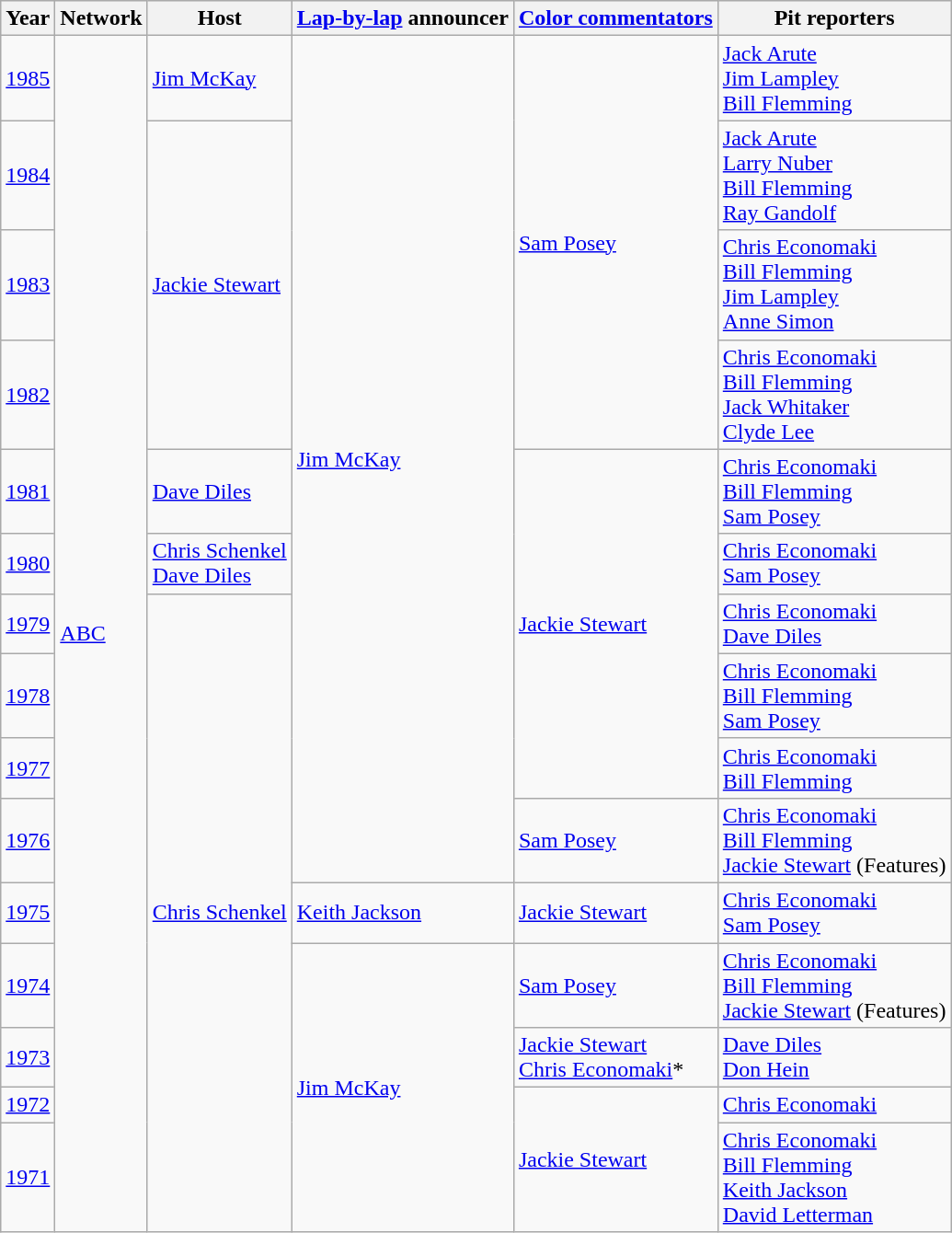<table class="wikitable">
<tr style="background:#efefef;">
<th>Year</th>
<th>Network</th>
<th>Host</th>
<th><a href='#'>Lap-by-lap</a> announcer</th>
<th><a href='#'>Color commentators</a></th>
<th>Pit reporters</th>
</tr>
<tr>
<td><a href='#'>1985</a></td>
<td rowspan=15><a href='#'>ABC</a></td>
<td><a href='#'>Jim McKay</a></td>
<td rowspan=10><a href='#'>Jim McKay</a></td>
<td rowspan=4><a href='#'>Sam Posey</a></td>
<td><a href='#'>Jack Arute</a><br><a href='#'>Jim Lampley</a><br><a href='#'>Bill Flemming</a></td>
</tr>
<tr>
<td><a href='#'>1984</a></td>
<td rowspan=3><a href='#'>Jackie Stewart</a></td>
<td><a href='#'>Jack Arute</a><br><a href='#'>Larry Nuber</a><br><a href='#'>Bill Flemming</a><br><a href='#'>Ray Gandolf</a></td>
</tr>
<tr>
<td><a href='#'>1983</a></td>
<td><a href='#'>Chris Economaki</a><br><a href='#'>Bill Flemming</a><br><a href='#'>Jim Lampley</a><br><a href='#'>Anne Simon</a></td>
</tr>
<tr>
<td><a href='#'>1982</a></td>
<td><a href='#'>Chris Economaki</a><br><a href='#'>Bill Flemming</a><br><a href='#'>Jack Whitaker</a><br><a href='#'>Clyde Lee</a></td>
</tr>
<tr>
<td><a href='#'>1981</a></td>
<td><a href='#'>Dave Diles</a></td>
<td rowspan=5><a href='#'>Jackie Stewart</a></td>
<td><a href='#'>Chris Economaki</a><br><a href='#'>Bill Flemming</a><br><a href='#'>Sam Posey</a></td>
</tr>
<tr>
<td><a href='#'>1980</a></td>
<td><a href='#'>Chris Schenkel</a><br><a href='#'>Dave Diles</a></td>
<td><a href='#'>Chris Economaki</a><br><a href='#'>Sam Posey</a></td>
</tr>
<tr>
<td><a href='#'>1979</a></td>
<td rowspan=9><a href='#'>Chris Schenkel</a></td>
<td><a href='#'>Chris Economaki</a><br><a href='#'>Dave Diles</a></td>
</tr>
<tr>
<td><a href='#'>1978</a></td>
<td><a href='#'>Chris Economaki</a><br><a href='#'>Bill Flemming</a><br><a href='#'>Sam Posey</a></td>
</tr>
<tr>
<td><a href='#'>1977</a></td>
<td><a href='#'>Chris Economaki</a><br><a href='#'>Bill Flemming</a></td>
</tr>
<tr>
<td><a href='#'>1976</a></td>
<td><a href='#'>Sam Posey</a></td>
<td><a href='#'>Chris Economaki</a><br><a href='#'>Bill Flemming</a><br><a href='#'>Jackie Stewart</a> (Features)</td>
</tr>
<tr>
<td><a href='#'>1975</a></td>
<td><a href='#'>Keith Jackson</a></td>
<td><a href='#'>Jackie Stewart</a></td>
<td><a href='#'>Chris Economaki</a><br><a href='#'>Sam Posey</a></td>
</tr>
<tr>
<td><a href='#'>1974</a></td>
<td rowspan=4><a href='#'>Jim McKay</a></td>
<td><a href='#'>Sam Posey</a></td>
<td><a href='#'>Chris Economaki</a><br><a href='#'>Bill Flemming</a><br><a href='#'>Jackie Stewart</a> (Features)</td>
</tr>
<tr>
<td><a href='#'>1973</a></td>
<td><a href='#'>Jackie Stewart</a><br><a href='#'>Chris Economaki</a>*</td>
<td><a href='#'>Dave Diles</a><br><a href='#'>Don Hein</a></td>
</tr>
<tr>
<td><a href='#'>1972</a></td>
<td rowspan=2><a href='#'>Jackie Stewart</a></td>
<td><a href='#'>Chris Economaki</a></td>
</tr>
<tr>
<td><a href='#'>1971</a></td>
<td><a href='#'>Chris Economaki</a><br><a href='#'>Bill Flemming</a><br><a href='#'>Keith Jackson</a><br><a href='#'>David Letterman</a></td>
</tr>
</table>
